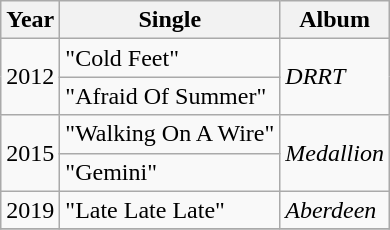<table class="wikitable">
<tr>
<th>Year</th>
<th>Single</th>
<th>Album</th>
</tr>
<tr>
<td rowspan="2">2012</td>
<td>"Cold Feet"</td>
<td rowspan="2"><em>DRRT</em></td>
</tr>
<tr>
<td>"Afraid Of Summer"</td>
</tr>
<tr>
<td rowspan="2">2015</td>
<td>"Walking On A Wire"</td>
<td rowspan="2"><em>Medallion</em></td>
</tr>
<tr>
<td>"Gemini"</td>
</tr>
<tr>
<td>2019</td>
<td>"Late Late Late"</td>
<td><em>Aberdeen</em></td>
</tr>
<tr>
</tr>
</table>
